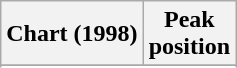<table class="wikitable plainrowheaders" style="text-align:center">
<tr>
<th>Chart (1998)</th>
<th>Peak<br>position</th>
</tr>
<tr>
</tr>
<tr>
</tr>
</table>
